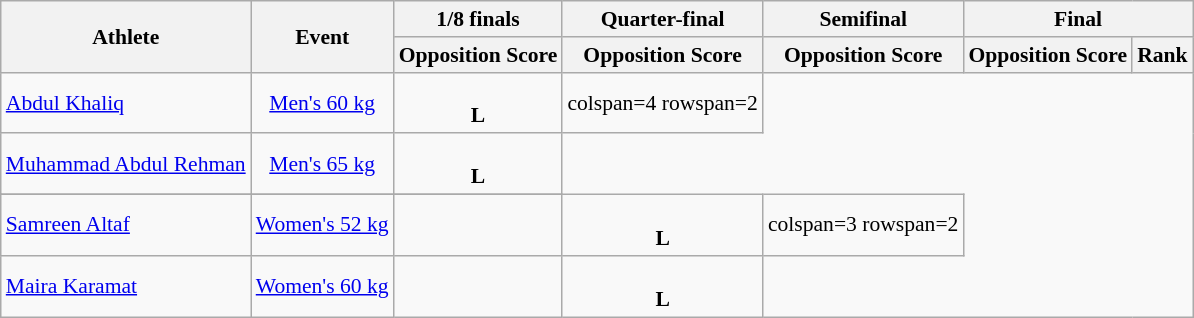<table class=wikitable style="text-align:center; font-size:90%">
<tr>
<th rowspan="2">Athlete</th>
<th rowspan="2">Event</th>
<th>1/8 finals</th>
<th>Quarter-final</th>
<th>Semifinal</th>
<th colspan="2">Final</th>
</tr>
<tr>
<th>Opposition Score</th>
<th>Opposition Score</th>
<th>Opposition Score</th>
<th>Opposition Score</th>
<th>Rank</th>
</tr>
<tr>
<td style="text-align:left"><a href='#'>Abdul Khaliq</a></td>
<td><a href='#'>Men's 60 kg</a></td>
<td><br><strong>L</strong> </td>
<td>colspan=4 rowspan=2</td>
</tr>
<tr>
<td style="text-align:left"><a href='#'>Muhammad Abdul Rehman</a></td>
<td><a href='#'>Men's 65 kg</a></td>
<td><br><strong>L</strong> </td>
</tr>
<tr>
</tr>
<tr>
<td style="text-align:left"><a href='#'>Samreen Altaf</a></td>
<td><a href='#'>Women's 52 kg</a></td>
<td></td>
<td><br><strong>L</strong> </td>
<td>colspan=3 rowspan=2 </td>
</tr>
<tr>
<td style="text-align:left"><a href='#'>Maira Karamat</a></td>
<td><a href='#'>Women's 60 kg</a></td>
<td></td>
<td><br><strong>L</strong> </td>
</tr>
</table>
